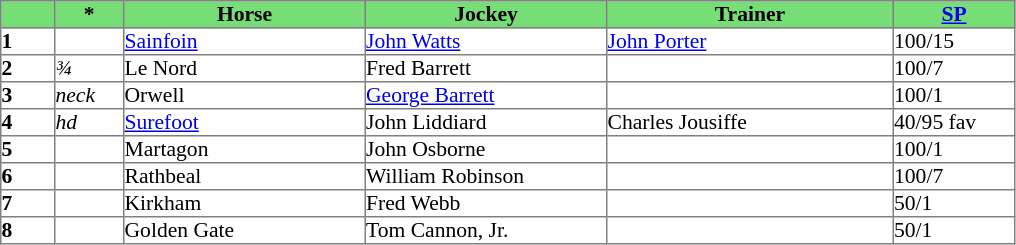<table border="1" cellpadding="0" style="border-collapse: collapse; font-size:90%">
<tr style="background:#7d7; text-align:center;">
<td style="width:35px;"></td>
<td style="width:45px;"><strong>*</strong></td>
<td style="width:160px;"><strong>Horse</strong></td>
<td style="width:160px;"><strong>Jockey</strong></td>
<td style="width:190px;"><strong>Trainer</strong></td>
<td style="width:80px;"><strong><a href='#'>SP</a></strong></td>
</tr>
<tr>
<td><strong>1</strong></td>
<td></td>
<td><a href='#'>Sainfoin</a></td>
<td><a href='#'>John Watts</a></td>
<td><a href='#'>John Porter</a></td>
<td>100/15</td>
</tr>
<tr>
<td><strong>2</strong></td>
<td><em>¾</em></td>
<td>Le Nord</td>
<td>Fred Barrett</td>
<td></td>
<td>100/7</td>
</tr>
<tr>
<td><strong>3</strong></td>
<td><em>neck</em></td>
<td>Orwell</td>
<td><a href='#'>George Barrett</a></td>
<td></td>
<td>100/1</td>
</tr>
<tr>
<td><strong>4</strong></td>
<td><em>hd</em></td>
<td><a href='#'>Surefoot</a></td>
<td>John Liddiard</td>
<td>Charles Jousiffe</td>
<td>40/95 fav</td>
</tr>
<tr>
<td><strong>5</strong></td>
<td></td>
<td>Martagon</td>
<td>John Osborne</td>
<td></td>
<td>100/1</td>
</tr>
<tr>
<td><strong>6</strong></td>
<td></td>
<td>Rathbeal</td>
<td>William Robinson</td>
<td></td>
<td>100/7</td>
</tr>
<tr>
<td><strong>7</strong></td>
<td></td>
<td>Kirkham</td>
<td>Fred Webb</td>
<td></td>
<td>50/1</td>
</tr>
<tr>
<td><strong>8</strong></td>
<td></td>
<td>Golden Gate</td>
<td>Tom Cannon, Jr.</td>
<td></td>
<td>50/1</td>
</tr>
</table>
